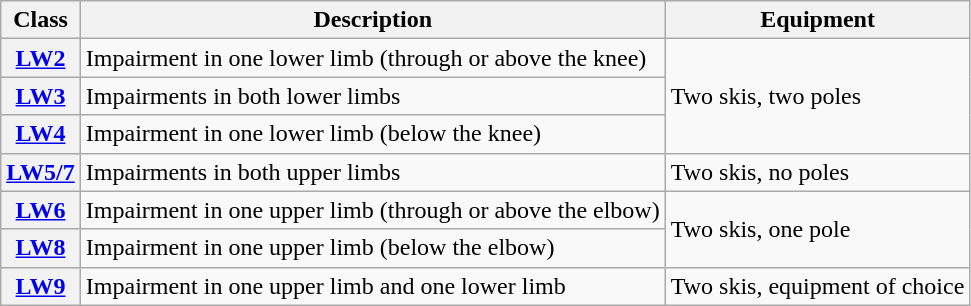<table class="wikitable plainrowheaders">
<tr>
<th scope="col">Class</th>
<th scope="col">Description</th>
<th scope="col">Equipment</th>
</tr>
<tr>
<th scope="row"><a href='#'>LW2</a></th>
<td>Impairment in one lower limb (through or above the knee)</td>
<td rowspan="3">Two skis, two poles</td>
</tr>
<tr>
<th scope="row"><a href='#'>LW3</a></th>
<td>Impairments in both lower limbs</td>
</tr>
<tr>
<th scope="row"><a href='#'>LW4</a></th>
<td>Impairment in one lower limb (below the knee)</td>
</tr>
<tr>
<th scope="row"><a href='#'>LW5/7</a></th>
<td>Impairments in both upper limbs</td>
<td>Two skis, no poles</td>
</tr>
<tr>
<th scope="row"><a href='#'>LW6</a></th>
<td>Impairment in one upper limb (through or above the elbow)</td>
<td rowspan="2">Two skis, one pole</td>
</tr>
<tr>
<th scope="row"><a href='#'>LW8</a></th>
<td>Impairment in one upper limb (below the elbow)</td>
</tr>
<tr>
<th scope="row"><a href='#'>LW9</a></th>
<td>Impairment in one upper limb and one lower limb</td>
<td>Two skis, equipment of choice</td>
</tr>
</table>
